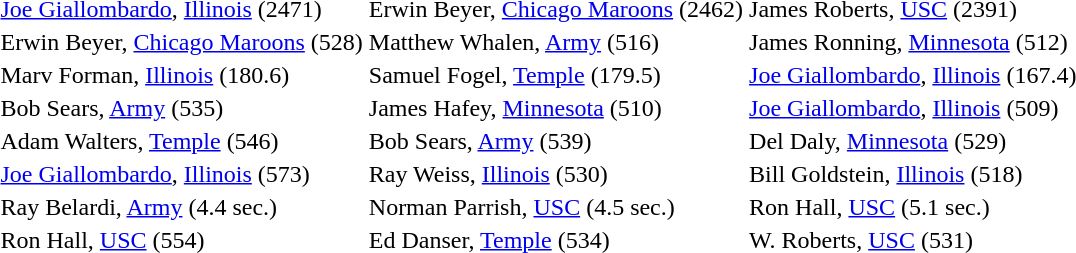<table>
<tr>
<th scope=row style="text-align:left"></th>
<td><a href='#'>Joe Giallombardo</a>, <a href='#'>Illinois</a> (2471)</td>
<td>Erwin Beyer, <a href='#'>Chicago Maroons</a> (2462)</td>
<td>James Roberts, <a href='#'>USC</a> (2391)</td>
</tr>
<tr>
<th scope=row style="text-align:left"></th>
<td>Erwin Beyer, <a href='#'>Chicago Maroons</a> (528)</td>
<td>Matthew Whalen, <a href='#'>Army</a> (516)</td>
<td>James Ronning, <a href='#'>Minnesota</a> (512)</td>
</tr>
<tr>
<th scope=row style="text-align:left"></th>
<td>Marv Forman, <a href='#'>Illinois</a> (180.6)</td>
<td>Samuel Fogel, <a href='#'>Temple</a> (179.5)</td>
<td><a href='#'>Joe Giallombardo</a>, <a href='#'>Illinois</a> (167.4)</td>
</tr>
<tr>
<th scope=row style="text-align:left"></th>
<td>Bob Sears, <a href='#'>Army</a> (535)</td>
<td>James Hafey, <a href='#'>Minnesota</a> (510)</td>
<td><a href='#'>Joe Giallombardo</a>, <a href='#'>Illinois</a> (509)</td>
</tr>
<tr>
<th scope=row style="text-align:left"></th>
<td>Adam Walters, <a href='#'>Temple</a> (546)</td>
<td>Bob Sears, <a href='#'>Army</a> (539)</td>
<td>Del Daly, <a href='#'>Minnesota</a> (529)</td>
</tr>
<tr>
<th scope=row style="text-align:left"></th>
<td><a href='#'>Joe Giallombardo</a>, <a href='#'>Illinois</a> (573)</td>
<td>Ray Weiss, <a href='#'>Illinois</a> (530)</td>
<td>Bill Goldstein, <a href='#'>Illinois</a> (518)</td>
</tr>
<tr>
<th scope=row style="text-align:left"></th>
<td>Ray Belardi, <a href='#'>Army</a> (4.4 sec.)</td>
<td>Norman Parrish, <a href='#'>USC</a> (4.5 sec.)</td>
<td>Ron Hall, <a href='#'>USC</a> (5.1 sec.)</td>
</tr>
<tr>
<th scope=row style="text-align:left"></th>
<td>Ron Hall, <a href='#'>USC</a> (554)</td>
<td>Ed Danser, <a href='#'>Temple</a> (534)</td>
<td>W. Roberts, <a href='#'>USC</a> (531)</td>
</tr>
</table>
